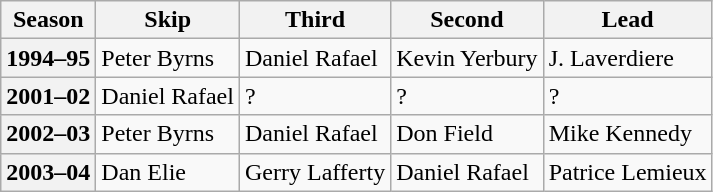<table class="wikitable">
<tr>
<th scope="col">Season</th>
<th scope="col">Skip</th>
<th scope="col">Third</th>
<th scope="col">Second</th>
<th scope="col">Lead</th>
</tr>
<tr>
<th scope="row">1994–95</th>
<td>Peter Byrns</td>
<td>Daniel Rafael</td>
<td>Kevin Yerbury</td>
<td>J. Laverdiere</td>
</tr>
<tr>
<th scope="row">2001–02</th>
<td>Daniel Rafael</td>
<td>?</td>
<td>?</td>
<td>?</td>
</tr>
<tr>
<th scope="row">2002–03</th>
<td>Peter Byrns</td>
<td>Daniel Rafael</td>
<td>Don Field</td>
<td>Mike Kennedy</td>
</tr>
<tr>
<th scope="row">2003–04</th>
<td>Dan Elie</td>
<td>Gerry Lafferty</td>
<td>Daniel Rafael</td>
<td>Patrice Lemieux</td>
</tr>
</table>
